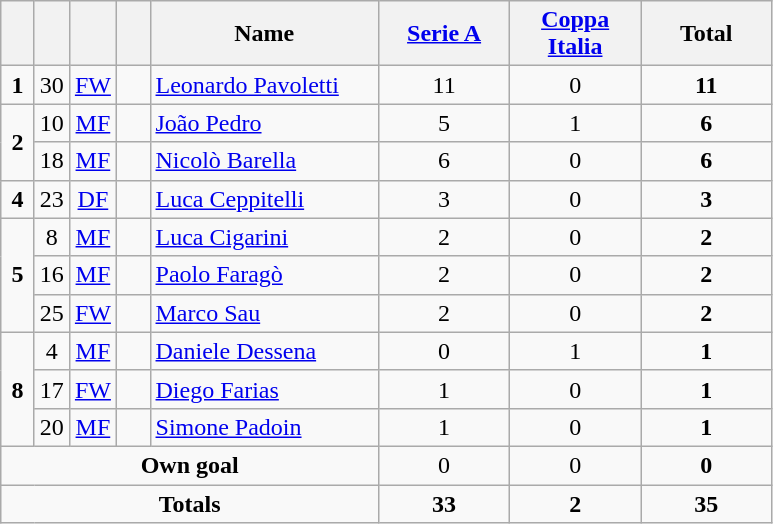<table class="wikitable" style="text-align:center">
<tr>
<th width=15></th>
<th width=15></th>
<th width=15></th>
<th width=15></th>
<th width=145>Name</th>
<th width=80><strong><a href='#'>Serie A</a></strong></th>
<th width=80><strong><a href='#'>Coppa Italia</a></strong></th>
<th width=80>Total</th>
</tr>
<tr>
<td><strong>1</strong></td>
<td>30</td>
<td><a href='#'>FW</a></td>
<td></td>
<td align=left><a href='#'>Leonardo Pavoletti</a></td>
<td>11</td>
<td>0</td>
<td><strong>11</strong></td>
</tr>
<tr>
<td rowspan=2><strong>2</strong></td>
<td>10</td>
<td><a href='#'>MF</a></td>
<td></td>
<td align=left><a href='#'>João Pedro</a></td>
<td>5</td>
<td>1</td>
<td><strong>6</strong></td>
</tr>
<tr>
<td>18</td>
<td><a href='#'>MF</a></td>
<td></td>
<td align=left><a href='#'>Nicolò Barella</a></td>
<td>6</td>
<td>0</td>
<td><strong>6</strong></td>
</tr>
<tr>
<td><strong>4</strong></td>
<td>23</td>
<td><a href='#'>DF</a></td>
<td></td>
<td align=left><a href='#'>Luca Ceppitelli</a></td>
<td>3</td>
<td>0</td>
<td><strong>3</strong></td>
</tr>
<tr>
<td rowspan=3><strong>5</strong></td>
<td>8</td>
<td><a href='#'>MF</a></td>
<td></td>
<td align=left><a href='#'>Luca Cigarini</a></td>
<td>2</td>
<td>0</td>
<td><strong>2</strong></td>
</tr>
<tr>
<td>16</td>
<td><a href='#'>MF</a></td>
<td></td>
<td align=left><a href='#'>Paolo Faragò</a></td>
<td>2</td>
<td>0</td>
<td><strong>2</strong></td>
</tr>
<tr>
<td>25</td>
<td><a href='#'>FW</a></td>
<td></td>
<td align=left><a href='#'>Marco Sau</a></td>
<td>2</td>
<td>0</td>
<td><strong>2</strong></td>
</tr>
<tr>
<td rowspan=3><strong>8</strong></td>
<td>4</td>
<td><a href='#'>MF</a></td>
<td></td>
<td align=left><a href='#'>Daniele Dessena</a></td>
<td>0</td>
<td>1</td>
<td><strong>1</strong></td>
</tr>
<tr>
<td>17</td>
<td><a href='#'>FW</a></td>
<td></td>
<td align=left><a href='#'>Diego Farias</a></td>
<td>1</td>
<td>0</td>
<td><strong>1</strong></td>
</tr>
<tr>
<td>20</td>
<td><a href='#'>MF</a></td>
<td></td>
<td align=left><a href='#'>Simone Padoin</a></td>
<td>1</td>
<td>0</td>
<td><strong>1</strong></td>
</tr>
<tr>
<td colspan=5><strong>Own goal</strong></td>
<td>0</td>
<td>0</td>
<td><strong>0</strong></td>
</tr>
<tr>
<td colspan=5><strong>Totals</strong></td>
<td><strong>33</strong></td>
<td><strong>2</strong></td>
<td><strong>35</strong></td>
</tr>
</table>
